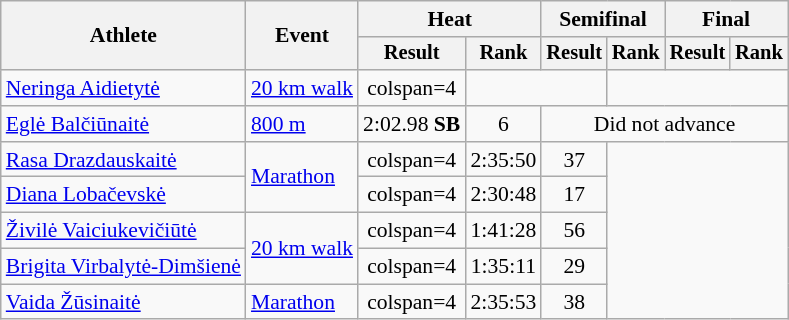<table class="wikitable" style="font-size:90%">
<tr>
<th rowspan="2">Athlete</th>
<th rowspan="2">Event</th>
<th colspan="2">Heat</th>
<th colspan="2">Semifinal</th>
<th colspan="2">Final</th>
</tr>
<tr style="font-size:95%">
<th>Result</th>
<th>Rank</th>
<th>Result</th>
<th>Rank</th>
<th>Result</th>
<th>Rank</th>
</tr>
<tr align=center>
<td align=left><a href='#'>Neringa Aidietytė</a></td>
<td align=left><a href='#'>20 km walk</a></td>
<td>colspan=4 </td>
<td colspan=2></td>
</tr>
<tr align=center>
<td align=left><a href='#'>Eglė Balčiūnaitė</a></td>
<td align=left><a href='#'>800 m</a></td>
<td>2:02.98 <strong>SB</strong></td>
<td>6</td>
<td colspan=4>Did not advance</td>
</tr>
<tr align=center>
<td align=left><a href='#'>Rasa Drazdauskaitė</a></td>
<td align=left rowspan=2><a href='#'>Marathon</a></td>
<td>colspan=4 </td>
<td>2:35:50</td>
<td>37</td>
</tr>
<tr align=center>
<td align=left><a href='#'>Diana Lobačevskė</a></td>
<td>colspan=4 </td>
<td>2:30:48</td>
<td>17</td>
</tr>
<tr align=center>
<td align=left><a href='#'>Živilė Vaiciukevičiūtė</a></td>
<td align=left rowspan=2><a href='#'>20 km walk</a></td>
<td>colspan=4 </td>
<td>1:41:28</td>
<td>56</td>
</tr>
<tr align=center>
<td align=left><a href='#'>Brigita Virbalytė-Dimšienė</a></td>
<td>colspan=4 </td>
<td>1:35:11</td>
<td>29</td>
</tr>
<tr align=center>
<td align=left><a href='#'>Vaida Žūsinaitė</a></td>
<td align=left><a href='#'>Marathon</a></td>
<td>colspan=4 </td>
<td>2:35:53</td>
<td>38</td>
</tr>
</table>
